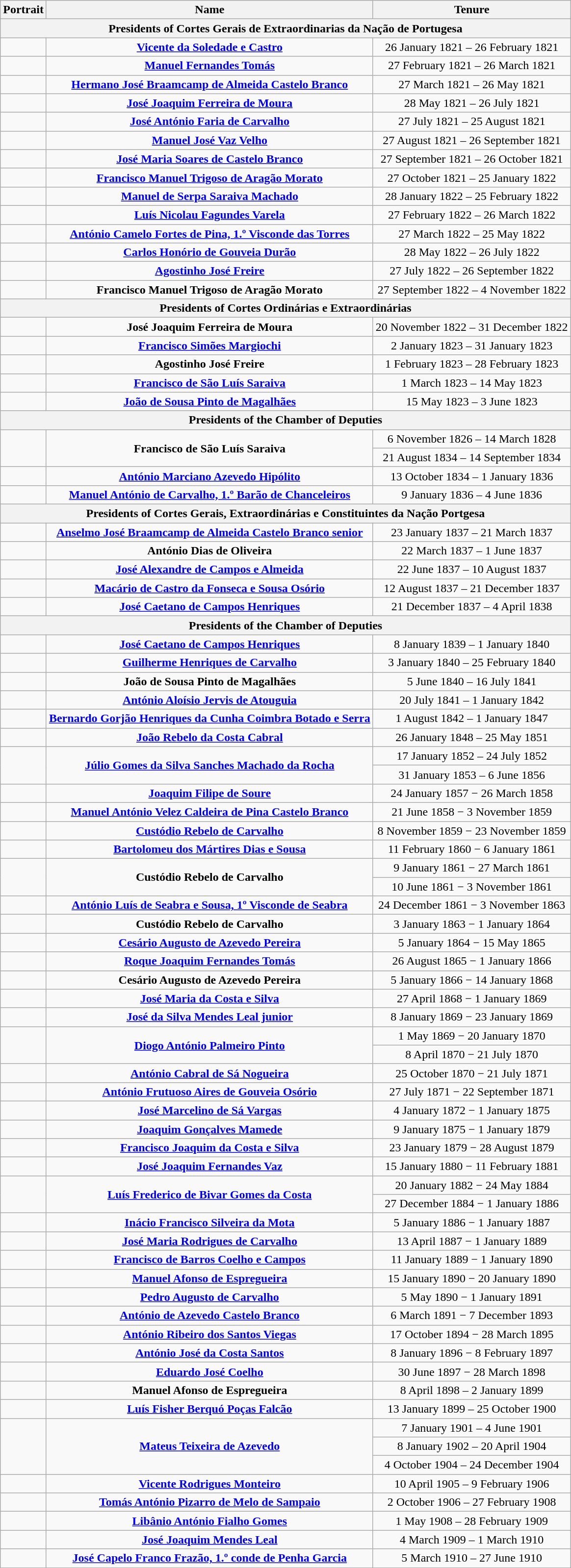<table class="wikitable" style="text-align:center">
<tr>
<th>Portrait</th>
<th>Name<br></th>
<th>Tenure</th>
</tr>
<tr>
<th colspan="3">Presidents of Cortes Gerais de Extraordinarias da Nação de Portugesa</th>
</tr>
<tr>
<td></td>
<td><strong><a href='#'>Vicente da Soledade e Castro</a></strong><br></td>
<td>26 January 1821 – 26 February 1821</td>
</tr>
<tr>
<td></td>
<td><strong><a href='#'>Manuel Fernandes Tomás</a></strong><br></td>
<td>27 February 1821 – 26 March 1821</td>
</tr>
<tr>
<td></td>
<td><strong><a href='#'>Hermano José Braamcamp de Almeida Castelo Branco</a></strong><br></td>
<td>27 March 1821 – 26 May 1821</td>
</tr>
<tr>
<td></td>
<td><strong><a href='#'>José Joaquim Ferreira de Moura</a></strong><br></td>
<td>28 May 1821 – 26 July 1821</td>
</tr>
<tr>
<td></td>
<td><strong><a href='#'>José António Faria de Carvalho</a></strong><br></td>
<td>27 July 1821 – 25 August 1821</td>
</tr>
<tr>
<td></td>
<td><strong><a href='#'>Manuel José Vaz Velho</a></strong><br></td>
<td>27 August 1821 – 26 September 1821</td>
</tr>
<tr>
<td></td>
<td><strong><a href='#'>José Maria Soares de Castelo Branco</a></strong><br></td>
<td>27 September 1821 – 26 October 1821</td>
</tr>
<tr>
<td></td>
<td><strong><a href='#'>Francisco Manuel Trigoso de Aragão Morato</a></strong><br></td>
<td>27 October 1821 – 25 January 1822</td>
</tr>
<tr>
<td></td>
<td><strong><a href='#'>Manuel de Serpa Saraiva Machado</a></strong><br></td>
<td>28 January 1822 – 25 February 1822</td>
</tr>
<tr>
<td></td>
<td><strong><a href='#'>Luís Nicolau Fagundes Varela</a></strong><br></td>
<td>27 February 1822 – 26 March 1822</td>
</tr>
<tr>
<td></td>
<td><strong><a href='#'>António Camelo Fortes de Pina, 1.º Visconde das Torres</a></strong><br></td>
<td>27 March 1822 – 25 May 1822</td>
</tr>
<tr>
<td></td>
<td><strong><a href='#'>Carlos Honório de Gouveia Durão</a></strong><br></td>
<td>28 May 1822 – 26 July 1822</td>
</tr>
<tr>
<td></td>
<td><strong><a href='#'>Agostinho José Freire</a></strong><br></td>
<td>27 July 1822 – 26 September 1822</td>
</tr>
<tr>
<td></td>
<td><strong>Francisco Manuel Trigoso de Aragão Morato</strong><br></td>
<td>27 September 1822 – 4 November 1822</td>
</tr>
<tr>
<th colspan="3">Presidents of Cortes Ordinárias e Extraordinárias</th>
</tr>
<tr>
<td></td>
<td><strong>José Joaquim Ferreira de Moura</strong><br></td>
<td>20 November 1822 – 31 December 1822</td>
</tr>
<tr>
<td></td>
<td><strong><a href='#'>Francisco Simões Margiochi</a></strong><br></td>
<td>2 January 1823 – 31 January 1823</td>
</tr>
<tr>
<td></td>
<td><strong>Agostinho José Freire</strong><br></td>
<td>1 February 1823 – 28 February 1823</td>
</tr>
<tr>
<td></td>
<td><strong><a href='#'>Francisco de São Luís Saraiva</a></strong><br></td>
<td>1 March 1823 – 14 May 1823</td>
</tr>
<tr>
<td></td>
<td><strong><a href='#'>João de Sousa Pinto de Magalhães</a></strong><br></td>
<td>15 May 1823 – 3 June 1823</td>
</tr>
<tr>
<th colspan="3">Presidents of the Chamber of Deputies</th>
</tr>
<tr>
<td rowspan="2"></td>
<td rowspan="2"><strong>Francisco de São Luís Saraiva</strong><br></td>
<td>6 November 1826 – 14 March 1828</td>
</tr>
<tr>
<td>21 August 1834 – 14 September 1834</td>
</tr>
<tr>
<td></td>
<td><strong><a href='#'>António Marciano Azevedo Hipólito</a></strong><br></td>
<td>13 October 1834 – 1 January 1836</td>
</tr>
<tr>
<td></td>
<td><strong><a href='#'>Manuel António de Carvalho, 1.º Barão de Chanceleiros</a></strong><br></td>
<td>9 January 1836 – 4 June 1836</td>
</tr>
<tr>
<th colspan="3">Presidents of Cortes Gerais, Extraordinárias e Constituintes da Nação Portgesa</th>
</tr>
<tr>
<td></td>
<td><strong><a href='#'>Anselmo José Braamcamp de Almeida Castelo Branco senior</a></strong><br></td>
<td>23 January 1837 – 21 March 1837</td>
</tr>
<tr>
<td></td>
<td><strong>António Dias de Oliveira</strong><br></td>
<td>22 March 1837 – 1 June 1837</td>
</tr>
<tr>
<td></td>
<td><strong><a href='#'>José Alexandre de Campos e Almeida</a></strong><br></td>
<td>22 June 1837 – 10 August 1837</td>
</tr>
<tr>
<td></td>
<td><strong><a href='#'>Macário de Castro da Fonseca e Sousa Osório</a></strong><br></td>
<td>12 August 1837 – 21 December 1837</td>
</tr>
<tr>
<td></td>
<td><strong><a href='#'>José Caetano de Campos Henriques</a></strong><br></td>
<td>21 December 1837 – 4 April 1838</td>
</tr>
<tr>
<th colspan="3">Presidents of the Chamber of Deputies</th>
</tr>
<tr>
<td></td>
<td><strong><a href='#'>José Caetano de Campos Henriques</a></strong><br></td>
<td>8 January 1839 – 1 January 1840</td>
</tr>
<tr>
<td></td>
<td><strong><a href='#'>Guilherme Henriques de Carvalho</a></strong><br></td>
<td>3 January 1840 – 25 February 1840</td>
</tr>
<tr>
<td></td>
<td><strong>João de Sousa Pinto de Magalhães</strong><br></td>
<td>5 June 1840 – 16 July 1841</td>
</tr>
<tr>
<td></td>
<td><strong><a href='#'>António Aloísio Jervis de Atouguia</a></strong><br></td>
<td>20 July 1841 – 1 January 1842</td>
</tr>
<tr>
<td></td>
<td><strong><a href='#'>Bernardo Gorjão Henriques da Cunha Coimbra Botado e Serra</a></strong><br></td>
<td>1 August 1842 – 1 January 1847</td>
</tr>
<tr>
<td></td>
<td><strong><a href='#'>João Rebelo da Costa Cabral</a></strong><br></td>
<td>26 January 1848 – 25 May 1851</td>
</tr>
<tr>
<td rowspan="2"></td>
<td rowspan="2"><strong><a href='#'>Júlio Gomes da Silva Sanches Machado da Rocha</a></strong><br></td>
<td>17 January 1852 – 24 July 1852</td>
</tr>
<tr>
<td>31 January 1853 – 6 June 1856</td>
</tr>
<tr>
<td></td>
<td><strong><a href='#'>Joaquim Filipe de Soure</a></strong><br></td>
<td>24 January 1857 − 26 March 1858</td>
</tr>
<tr>
<td></td>
<td><strong><a href='#'>Manuel António Velez Caldeira de Pina Castelo Branco</a></strong><br></td>
<td>21 June 1858 − 3 November 1859</td>
</tr>
<tr>
<td></td>
<td><strong><a href='#'>Custódio Rebelo de Carvalho</a></strong><br></td>
<td>8 November 1859 − 23 November 1859</td>
</tr>
<tr>
<td></td>
<td><strong><a href='#'>Bartolomeu dos Mártires Dias e Sousa</a></strong><br></td>
<td>11 February 1860 − 6 January 1861</td>
</tr>
<tr>
<td rowspan="2"></td>
<td rowspan="2"><strong>Custódio Rebelo de Carvalho</strong><br></td>
<td>9 January 1861 − 27 March 1861</td>
</tr>
<tr>
<td>10 June 1861 − 3 November 1861</td>
</tr>
<tr>
<td></td>
<td><strong><a href='#'>António Luís de Seabra e Sousa, 1º Visconde de Seabra</a></strong><br></td>
<td>24 December 1861 − 3 November 1863</td>
</tr>
<tr>
<td></td>
<td><strong>Custódio Rebelo de Carvalho</strong><br></td>
<td>3 January 1863 − 1 January 1864</td>
</tr>
<tr>
<td></td>
<td><strong><a href='#'>Cesário Augusto de Azevedo Pereira</a></strong><br></td>
<td>5 January 1864 − 15 May 1865</td>
</tr>
<tr>
<td></td>
<td><strong><a href='#'>Roque Joaquim Fernandes Tomás</a></strong><br></td>
<td>26 August 1865 − 1 January 1866</td>
</tr>
<tr>
<td></td>
<td><strong>Cesário Augusto de Azevedo Pereira</strong><br></td>
<td>5 January 1866 − 14 January 1868</td>
</tr>
<tr>
<td></td>
<td><strong><a href='#'>José Maria da Costa e Silva</a></strong><br></td>
<td>27 April 1868 − 1 January 1869</td>
</tr>
<tr>
<td></td>
<td><strong><a href='#'>José da Silva Mendes Leal junior</a></strong><br></td>
<td>8 January 1869 − 23 January 1869</td>
</tr>
<tr>
<td rowspan="2"></td>
<td rowspan="2"><strong><a href='#'>Diogo António Palmeiro Pinto</a></strong><br></td>
<td>1 May 1869 − 20 January 1870</td>
</tr>
<tr>
<td>8 April 1870 − 21 July 1870</td>
</tr>
<tr>
<td></td>
<td><strong><a href='#'>António Cabral de Sá Nogueira</a></strong><br></td>
<td>25 October 1870 − 21 July 1871</td>
</tr>
<tr>
<td></td>
<td><strong><a href='#'>António Frutuoso Aires de Gouveia Osório</a></strong><br></td>
<td>27 July 1871 − 22 September 1871</td>
</tr>
<tr>
<td></td>
<td><strong><a href='#'>José Marcelino de Sá Vargas</a></strong><br></td>
<td>4 January 1872 − 1 January 1875</td>
</tr>
<tr>
<td></td>
<td><strong><a href='#'>Joaquim Gonçalves Mamede</a></strong><br></td>
<td>9 January 1875 − 1 January 1879</td>
</tr>
<tr>
<td></td>
<td><strong><a href='#'>Francisco Joaquim da Costa e Silva</a></strong><br></td>
<td>23 January 1879 − 28 August 1879</td>
</tr>
<tr>
<td></td>
<td><strong><a href='#'>José Joaquim Fernandes Vaz</a></strong><br></td>
<td>15 January 1880 − 11 February 1881</td>
</tr>
<tr>
<td rowspan="2"></td>
<td rowspan="2"><strong><a href='#'>Luís Frederico de Bivar Gomes da Costa</a></strong><br></td>
<td>20 January 1882 − 24 May 1884</td>
</tr>
<tr>
<td>27 December 1884 − 1 January 1886</td>
</tr>
<tr>
<td></td>
<td><strong><a href='#'>Inácio Francisco Silveira da Mota</a></strong><br></td>
<td>5 January 1886 − 1 January 1887</td>
</tr>
<tr>
<td></td>
<td><strong><a href='#'>José Maria Rodrigues de Carvalho</a></strong><br></td>
<td>13 April 1887 − 1 January 1889</td>
</tr>
<tr>
<td></td>
<td><strong><a href='#'>Francisco de Barros Coelho e Campos</a></strong><br></td>
<td>11 January 1889 − 1 January 1890</td>
</tr>
<tr>
<td></td>
<td><strong><a href='#'>Manuel Afonso de Espregueira</a></strong><br></td>
<td>15 January 1890 − 20 January 1890</td>
</tr>
<tr>
<td></td>
<td><strong><a href='#'>Pedro Augusto de Carvalho</a></strong><br></td>
<td>5 May 1890 − 1 January 1891</td>
</tr>
<tr>
<td></td>
<td><strong><a href='#'>António de Azevedo Castelo Branco</a></strong><br></td>
<td>6 March 1891 − 7 December 1893</td>
</tr>
<tr>
<td></td>
<td><strong><a href='#'>António Ribeiro dos Santos Viegas</a></strong><br></td>
<td>17 October 1894 − 28 March 1895</td>
</tr>
<tr>
<td></td>
<td><strong><a href='#'>António José da Costa Santos</a></strong><br></td>
<td>8 January 1896 − 8 February 1897</td>
</tr>
<tr>
<td></td>
<td><strong><a href='#'>Eduardo José Coelho</a></strong><br></td>
<td>30 June 1897 − 28 March 1898</td>
</tr>
<tr>
<td></td>
<td><strong>Manuel Afonso de Espregueira</strong><br></td>
<td>8 April 1898 – 2 January 1899</td>
</tr>
<tr>
<td></td>
<td><strong><a href='#'>Luís Fisher Berquó Poças Falcão</a></strong><br></td>
<td>13 January 1899 – 25 October 1900</td>
</tr>
<tr>
<td rowspan="3"></td>
<td rowspan="3"><strong><a href='#'>Mateus Teixeira de Azevedo</a></strong><br></td>
<td>7 January 1901 – 4 June 1901</td>
</tr>
<tr>
<td>8 January 1902 – 20 April 1904</td>
</tr>
<tr>
<td>4 October 1904 – 24 December 1904</td>
</tr>
<tr>
<td></td>
<td><strong><a href='#'>Vicente Rodrigues Monteiro</a></strong><br></td>
<td>10 April 1905 – 9 February 1906</td>
</tr>
<tr>
<td></td>
<td><strong><a href='#'>Tomás António Pizarro de Melo de Sampaio</a></strong><br></td>
<td>2 October 1906 – 27 February 1908</td>
</tr>
<tr>
<td></td>
<td><strong><a href='#'>Libânio António Fialho Gomes</a></strong><br></td>
<td>1 May 1908 – 28 February 1909</td>
</tr>
<tr>
<td></td>
<td><strong><a href='#'>José Joaquim Mendes Leal</a></strong><br></td>
<td>4 March 1909 – 1 March 1910</td>
</tr>
<tr>
<td></td>
<td><strong><a href='#'>José Capelo Franco Frazão, 1.º conde de Penha Garcia</a></strong><br></td>
<td>5 March 1910 – 27 June 1910</td>
</tr>
</table>
